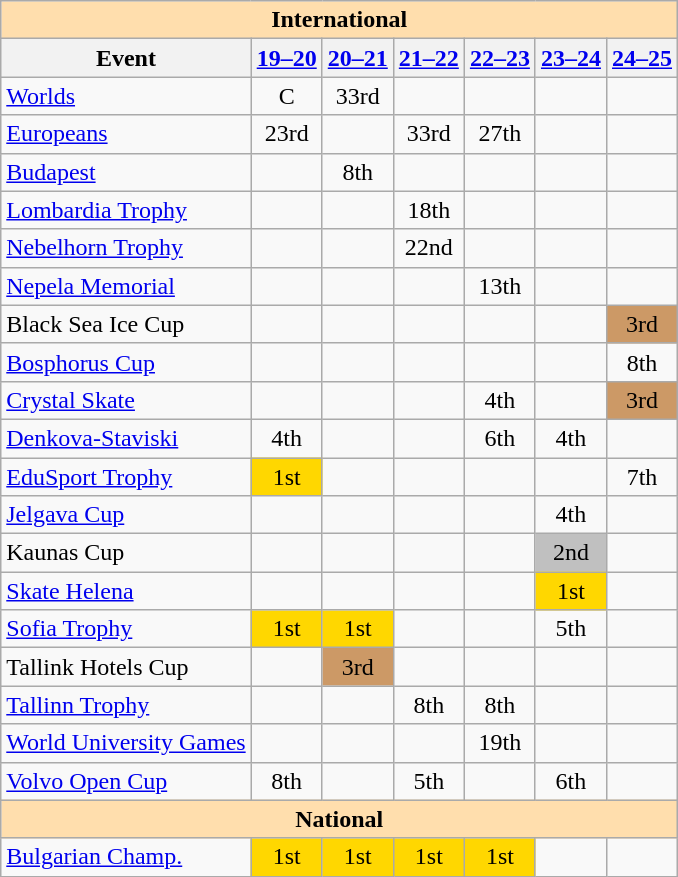<table class="wikitable" style="text-align:center">
<tr>
<th colspan="7" style="background-color: #ffdead; " align="center">International</th>
</tr>
<tr>
<th>Event</th>
<th><a href='#'>19–20</a></th>
<th><a href='#'>20–21</a></th>
<th><a href='#'>21–22</a></th>
<th><a href='#'>22–23</a></th>
<th><a href='#'>23–24</a></th>
<th><a href='#'>24–25</a></th>
</tr>
<tr>
<td align=left><a href='#'>Worlds</a></td>
<td>C</td>
<td>33rd</td>
<td></td>
<td></td>
<td></td>
<td></td>
</tr>
<tr>
<td align=left><a href='#'>Europeans</a></td>
<td>23rd</td>
<td></td>
<td>33rd</td>
<td>27th</td>
<td></td>
<td></td>
</tr>
<tr>
<td align=left> <a href='#'>Budapest</a></td>
<td></td>
<td>8th</td>
<td></td>
<td></td>
<td></td>
<td></td>
</tr>
<tr>
<td align=left> <a href='#'>Lombardia Trophy</a></td>
<td></td>
<td></td>
<td>18th</td>
<td></td>
<td></td>
<td></td>
</tr>
<tr>
<td align=left> <a href='#'>Nebelhorn Trophy</a></td>
<td></td>
<td></td>
<td>22nd</td>
<td></td>
<td></td>
<td></td>
</tr>
<tr>
<td align=left> <a href='#'>Nepela Memorial</a></td>
<td></td>
<td></td>
<td></td>
<td>13th</td>
<td></td>
<td></td>
</tr>
<tr>
<td align=left>Black Sea Ice Cup</td>
<td></td>
<td></td>
<td></td>
<td></td>
<td></td>
<td bgcolor=cc9966>3rd</td>
</tr>
<tr>
<td align=left><a href='#'>Bosphorus Cup</a></td>
<td></td>
<td></td>
<td></td>
<td></td>
<td></td>
<td>8th</td>
</tr>
<tr>
<td align=left><a href='#'>Crystal Skate</a></td>
<td></td>
<td></td>
<td></td>
<td>4th</td>
<td></td>
<td bgcolor=cc9966>3rd</td>
</tr>
<tr>
<td align="left"><a href='#'>Denkova-Staviski</a></td>
<td>4th</td>
<td></td>
<td></td>
<td>6th</td>
<td>4th</td>
<td></td>
</tr>
<tr>
<td align="left"><a href='#'>EduSport Trophy</a></td>
<td bgcolor="gold">1st</td>
<td></td>
<td></td>
<td></td>
<td></td>
<td>7th</td>
</tr>
<tr>
<td align=left><a href='#'>Jelgava Cup</a></td>
<td></td>
<td></td>
<td></td>
<td></td>
<td>4th</td>
<td></td>
</tr>
<tr>
<td align=left>Kaunas Cup</td>
<td></td>
<td></td>
<td></td>
<td></td>
<td bgcolor=silver>2nd</td>
<td></td>
</tr>
<tr>
<td align="left"><a href='#'>Skate Helena</a></td>
<td></td>
<td></td>
<td></td>
<td></td>
<td bgcolor=gold>1st</td>
<td></td>
</tr>
<tr>
<td align="left"><a href='#'>Sofia Trophy</a></td>
<td bgcolor="gold">1st</td>
<td bgcolor="gold">1st</td>
<td></td>
<td></td>
<td>5th</td>
<td></td>
</tr>
<tr>
<td align="left">Tallink Hotels Cup</td>
<td></td>
<td bgcolor="cc9966">3rd</td>
<td></td>
<td></td>
<td></td>
<td></td>
</tr>
<tr>
<td align="left"><a href='#'>Tallinn Trophy</a></td>
<td></td>
<td></td>
<td>8th</td>
<td>8th</td>
<td></td>
<td></td>
</tr>
<tr>
<td align=left><a href='#'>World University Games</a></td>
<td></td>
<td></td>
<td></td>
<td>19th</td>
<td></td>
<td></td>
</tr>
<tr>
<td align="left"><a href='#'>Volvo Open Cup</a></td>
<td>8th</td>
<td></td>
<td>5th</td>
<td></td>
<td>6th</td>
<td></td>
</tr>
<tr>
<th colspan="7" style="background-color: #ffdead; " align="center">National</th>
</tr>
<tr>
<td align="left"><a href='#'>Bulgarian Champ.</a></td>
<td bgcolor="gold">1st</td>
<td bgcolor="gold">1st</td>
<td bgcolor="gold">1st</td>
<td bgcolor="gold">1st</td>
<td></td>
<td></td>
</tr>
</table>
